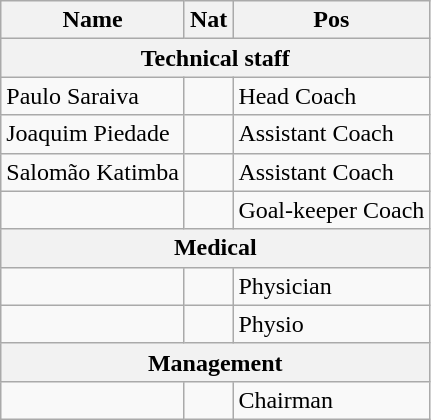<table class="wikitable ve-ce-branchNode ve-ce-tableNode">
<tr>
<th>Name</th>
<th>Nat</th>
<th>Pos</th>
</tr>
<tr>
<th colspan=4>Technical staff</th>
</tr>
<tr>
<td>Paulo Saraiva</td>
<td></td>
<td>Head Coach</td>
</tr>
<tr>
<td>Joaquim Piedade</td>
<td></td>
<td>Assistant Coach</td>
</tr>
<tr>
<td>Salomão Katimba</td>
<td></td>
<td>Assistant Coach</td>
</tr>
<tr>
<td></td>
<td></td>
<td>Goal-keeper Coach</td>
</tr>
<tr>
<th colspan=4>Medical</th>
</tr>
<tr>
<td></td>
<td></td>
<td>Physician</td>
</tr>
<tr>
<td></td>
<td></td>
<td>Physio</td>
</tr>
<tr>
<th colspan=4>Management</th>
</tr>
<tr>
<td></td>
<td></td>
<td>Chairman</td>
</tr>
</table>
